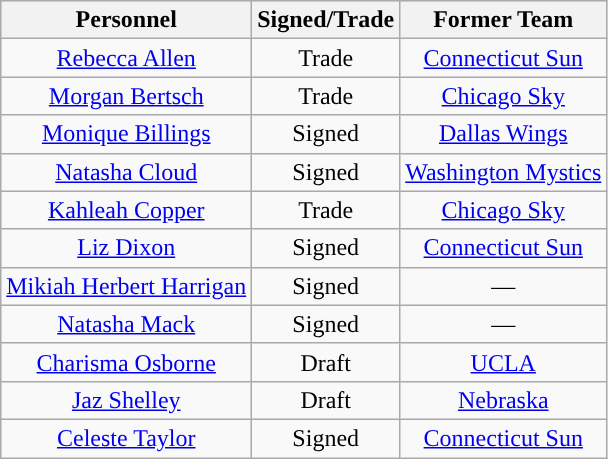<table class="wikitable" style="text-align: center">
<tr align="center" bgcolor="#dddddd">
<th><strong>Personnel</strong></th>
<th><strong>Signed/Trade</strong></th>
<th><strong>Former Team</strong></th>
</tr>
<tr>
<td><a href='#'>Rebecca Allen</a></td>
<td>Trade</td>
<td><a href='#'>Connecticut Sun</a></td>
</tr>
<tr>
<td><a href='#'>Morgan Bertsch</a></td>
<td>Trade</td>
<td><a href='#'>Chicago Sky</a></td>
</tr>
<tr>
<td><a href='#'>Monique Billings</a></td>
<td>Signed</td>
<td><a href='#'>Dallas Wings</a></td>
</tr>
<tr>
<td><a href='#'>Natasha Cloud</a></td>
<td>Signed</td>
<td><a href='#'>Washington Mystics</a></td>
</tr>
<tr>
<td><a href='#'>Kahleah Copper</a></td>
<td>Trade</td>
<td><a href='#'>Chicago Sky</a></td>
</tr>
<tr>
<td><a href='#'>Liz Dixon</a></td>
<td>Signed</td>
<td><a href='#'>Connecticut Sun</a></td>
</tr>
<tr>
<td><a href='#'>Mikiah Herbert Harrigan</a></td>
<td>Signed</td>
<td>—</td>
</tr>
<tr>
<td><a href='#'>Natasha Mack</a></td>
<td>Signed</td>
<td>—</td>
</tr>
<tr>
<td><a href='#'>Charisma Osborne</a></td>
<td>Draft</td>
<td><a href='#'>UCLA</a></td>
</tr>
<tr>
<td><a href='#'>Jaz Shelley</a></td>
<td>Draft</td>
<td><a href='#'>Nebraska</a></td>
</tr>
<tr>
<td><a href='#'>Celeste Taylor</a></td>
<td>Signed</td>
<td><a href='#'>Connecticut Sun</a></td>
</tr>
</table>
